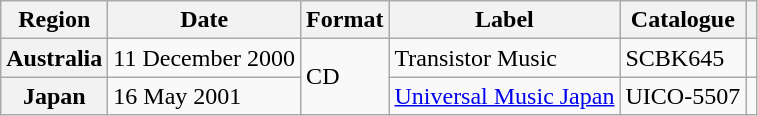<table class="wikitable plainrowheaders">
<tr>
<th>Region</th>
<th>Date</th>
<th>Format</th>
<th>Label</th>
<th>Catalogue</th>
<th></th>
</tr>
<tr>
<th scope="row">Australia</th>
<td>11 December 2000</td>
<td rowspan="2">CD</td>
<td>Transistor Music</td>
<td>SCBK645</td>
<td></td>
</tr>
<tr>
<th scope="row">Japan</th>
<td>16 May 2001</td>
<td><a href='#'>Universal Music Japan</a></td>
<td>UICO-5507</td>
<td></td>
</tr>
</table>
